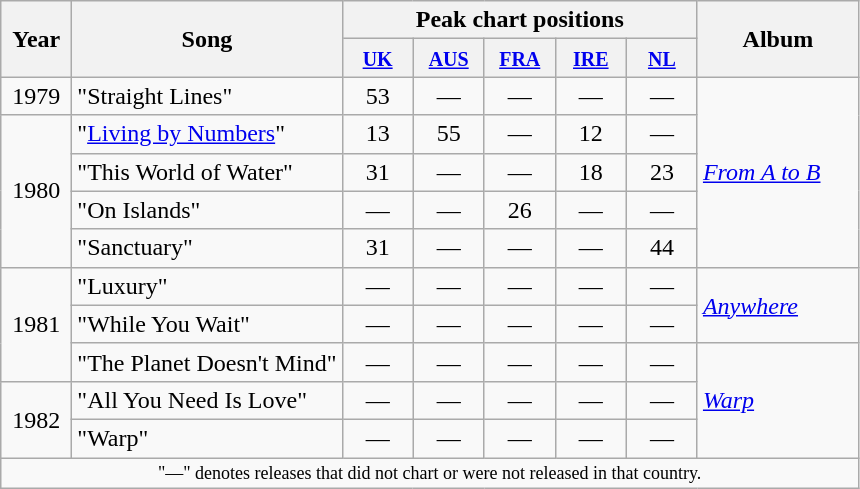<table class="wikitable">
<tr>
<th rowspan="2" style="width:40px;">Year</th>
<th rowspan="2">Song</th>
<th colspan="5">Peak chart positions</th>
<th rowspan="2" style="width:100px;">Album</th>
</tr>
<tr>
<th style="width:40px;"><small><a href='#'>UK</a><br></small></th>
<th style="width:40px;"><small><a href='#'>AUS</a><br></small></th>
<th style="width:40px;"><small><a href='#'>FRA</a><br></small></th>
<th style="width:40px;"><small><a href='#'>IRE</a><br></small></th>
<th style="width:40px;"><small><a href='#'>NL</a></small><br></th>
</tr>
<tr>
<td style="text-align:center;">1979</td>
<td>"Straight Lines"</td>
<td style="text-align:center;">53</td>
<td style="text-align:center;">—</td>
<td style="text-align:center;">—</td>
<td style="text-align:center;">—</td>
<td style="text-align:center;">—</td>
<td rowspan="5"><em><a href='#'>From A to B</a></em></td>
</tr>
<tr>
<td style="text-align:center;" rowspan="4">1980</td>
<td>"<a href='#'>Living by Numbers</a>"</td>
<td style="text-align:center;">13</td>
<td style="text-align:center;">55</td>
<td style="text-align:center;">—</td>
<td style="text-align:center;">12</td>
<td style="text-align:center;">—</td>
</tr>
<tr>
<td>"This World of Water"</td>
<td style="text-align:center;">31</td>
<td style="text-align:center;">—</td>
<td style="text-align:center;">—</td>
<td style="text-align:center;">18</td>
<td style="text-align:center;">23</td>
</tr>
<tr>
<td>"On Islands"</td>
<td style="text-align:center;">—</td>
<td style="text-align:center;">—</td>
<td style="text-align:center;">26</td>
<td style="text-align:center;">—</td>
<td style="text-align:center;">—</td>
</tr>
<tr>
<td>"Sanctuary"</td>
<td style="text-align:center;">31</td>
<td style="text-align:center;">—</td>
<td style="text-align:center;">—</td>
<td style="text-align:center;">—</td>
<td style="text-align:center;">44</td>
</tr>
<tr>
<td style="text-align:center;" rowspan="3">1981</td>
<td>"Luxury"</td>
<td style="text-align:center;">—</td>
<td style="text-align:center;">—</td>
<td style="text-align:center;">—</td>
<td style="text-align:center;">—</td>
<td style="text-align:center;">—</td>
<td rowspan="2"><em><a href='#'>Anywhere</a></em></td>
</tr>
<tr>
<td>"While You Wait"</td>
<td style="text-align:center;">—</td>
<td style="text-align:center;">—</td>
<td style="text-align:center;">—</td>
<td style="text-align:center;">—</td>
<td style="text-align:center;">—</td>
</tr>
<tr>
<td>"The Planet Doesn't Mind"</td>
<td style="text-align:center;">—</td>
<td style="text-align:center;">—</td>
<td style="text-align:center;">—</td>
<td style="text-align:center;">—</td>
<td style="text-align:center;">—</td>
<td rowspan="3"><em><a href='#'>Warp</a></em></td>
</tr>
<tr>
<td style="text-align:center;" rowspan="2">1982</td>
<td>"All You Need Is Love"</td>
<td style="text-align:center;">—</td>
<td style="text-align:center;">—</td>
<td style="text-align:center;">—</td>
<td style="text-align:center;">—</td>
<td style="text-align:center;">—</td>
</tr>
<tr>
<td>"Warp"</td>
<td style="text-align:center;">—</td>
<td style="text-align:center;">—</td>
<td style="text-align:center;">—</td>
<td style="text-align:center;">—</td>
<td style="text-align:center;">—</td>
</tr>
<tr>
<td colspan="13" style="text-align:center; font-size:9pt;">"—" denotes releases that did not chart or were not released in that country.</td>
</tr>
</table>
